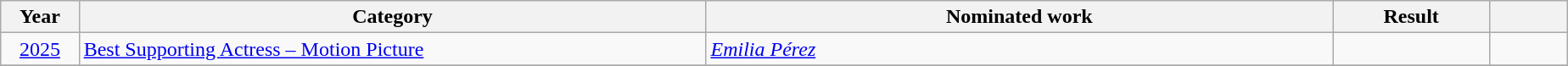<table class="wikitable plainrowheaders" style="width:97.5%;">
<tr>
<th scope="col" style="width:5%;">Year</th>
<th scope="col" style="width:40%;">Category</th>
<th scope="col" style="width:40%;">Nominated work</th>
<th scope="col" style="width:10%;">Result</th>
<th scope="col" style="width:5%;"></th>
</tr>
<tr>
<td align="center"><a href='#'>2025</a></td>
<td><a href='#'>Best Supporting Actress – Motion Picture</a></td>
<td><em><a href='#'>Emilia Pérez</a></em></td>
<td></td>
<td align="center" rowspan="1"></td>
</tr>
<tr>
</tr>
</table>
